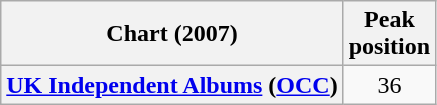<table class="wikitable sortable plainrowheaders" style="text-align:center">
<tr>
<th scope="col">Chart (2007)</th>
<th scope="col">Peak<br>position</th>
</tr>
<tr>
<th scope="row"><a href='#'>UK Independent Albums</a> (<a href='#'>OCC</a>)</th>
<td>36</td>
</tr>
</table>
